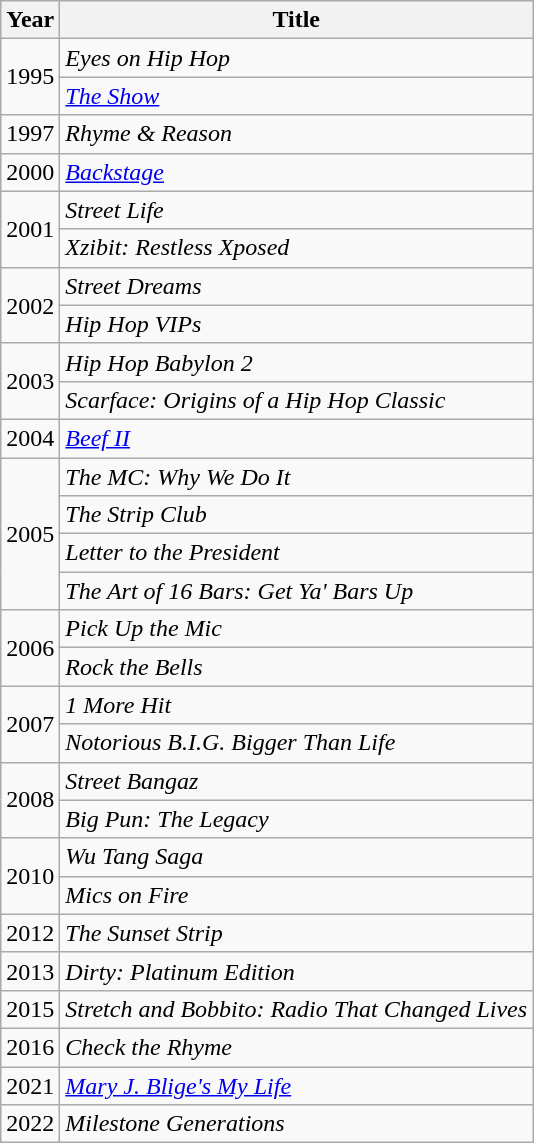<table class="wikitable plainrowheaders sortable" style="margin-right: 0;">
<tr>
<th>Year</th>
<th>Title</th>
</tr>
<tr>
<td rowspan=2>1995</td>
<td><em>Eyes on Hip Hop</em></td>
</tr>
<tr>
<td><em><a href='#'>The Show</a></em></td>
</tr>
<tr>
<td>1997</td>
<td><em>Rhyme & Reason</em></td>
</tr>
<tr>
<td>2000</td>
<td><em><a href='#'>Backstage</a></em></td>
</tr>
<tr>
<td rowspan=2>2001</td>
<td><em>Street Life</em></td>
</tr>
<tr>
<td><em>Xzibit: Restless Xposed</em></td>
</tr>
<tr>
<td rowspan=2>2002</td>
<td><em>Street Dreams</em></td>
</tr>
<tr>
<td><em>Hip Hop VIPs</em></td>
</tr>
<tr>
<td rowspan=2>2003</td>
<td><em>Hip Hop Babylon 2</em></td>
</tr>
<tr>
<td><em>Scarface: Origins of a Hip Hop Classic</em></td>
</tr>
<tr>
<td>2004</td>
<td><em><a href='#'>Beef II</a></em></td>
</tr>
<tr>
<td rowspan=4>2005</td>
<td><em>The MC: Why We Do It</em></td>
</tr>
<tr>
<td><em>The Strip Club</em></td>
</tr>
<tr>
<td><em>Letter to the President</em></td>
</tr>
<tr>
<td><em>The Art of 16 Bars: Get Ya' Bars Up</em></td>
</tr>
<tr>
<td rowspan=2>2006</td>
<td><em>Pick Up the Mic</em></td>
</tr>
<tr>
<td><em>Rock the Bells</em></td>
</tr>
<tr>
<td rowspan=2>2007</td>
<td><em>1 More Hit</em></td>
</tr>
<tr>
<td><em>Notorious B.I.G. Bigger Than Life</em></td>
</tr>
<tr>
<td rowspan=2>2008</td>
<td><em>Street Bangaz</em></td>
</tr>
<tr>
<td><em>Big Pun: The Legacy</em></td>
</tr>
<tr>
<td rowspan=2>2010</td>
<td><em>Wu Tang Saga</em></td>
</tr>
<tr>
<td><em>Mics on Fire</em></td>
</tr>
<tr>
<td>2012</td>
<td><em>The Sunset Strip</em></td>
</tr>
<tr>
<td>2013</td>
<td><em>Dirty: Platinum Edition</em></td>
</tr>
<tr>
<td>2015</td>
<td><em>Stretch and Bobbito: Radio That Changed Lives</em></td>
</tr>
<tr>
<td>2016</td>
<td><em>Check the Rhyme</em></td>
</tr>
<tr>
<td>2021</td>
<td><em><a href='#'>Mary J. Blige's My Life</a></em></td>
</tr>
<tr>
<td>2022</td>
<td><em>Milestone Generations</em></td>
</tr>
</table>
